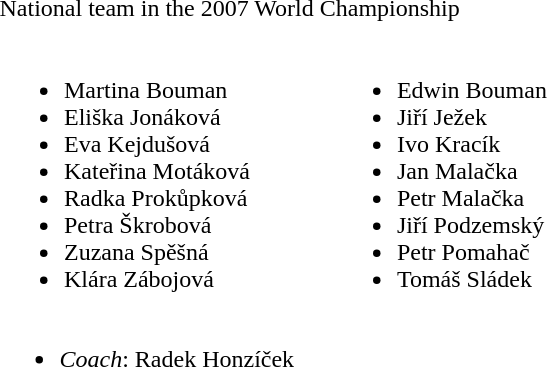<table>
<tr>
<td width="500" style="margin: 0 0 0 0" valig=top><br>National team in the 2007 World Championship<table>
<tr>
<td valign="top"><br><ul><li>Martina Bouman</li><li>Eliška Jonáková</li><li>Eva Kejdušová</li><li>Kateřina Motáková</li><li>Radka Prokůpková</li><li>Petra Škrobová</li><li>Zuzana Spěšná</li><li>Klára Zábojová</li></ul></td>
<td width="50"> </td>
<td valign="top"><br><ul><li>Edwin Bouman</li><li>Jiří Ježek</li><li>Ivo Kracík</li><li>Jan Malačka</li><li>Petr Malačka</li><li>Jiří Podzemský</li><li>Petr Pomahač</li><li>Tomáš Sládek</li></ul></td>
</tr>
</table>
<ul><li><em>Coach</em>: Radek Honzíček</li></ul></td>
</tr>
</table>
